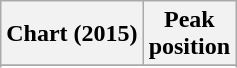<table class="wikitable sortable plainrowheaders" style="text-align:center">
<tr>
<th scope="col">Chart (2015)</th>
<th scope="col">Peak<br>position</th>
</tr>
<tr>
</tr>
<tr>
</tr>
</table>
